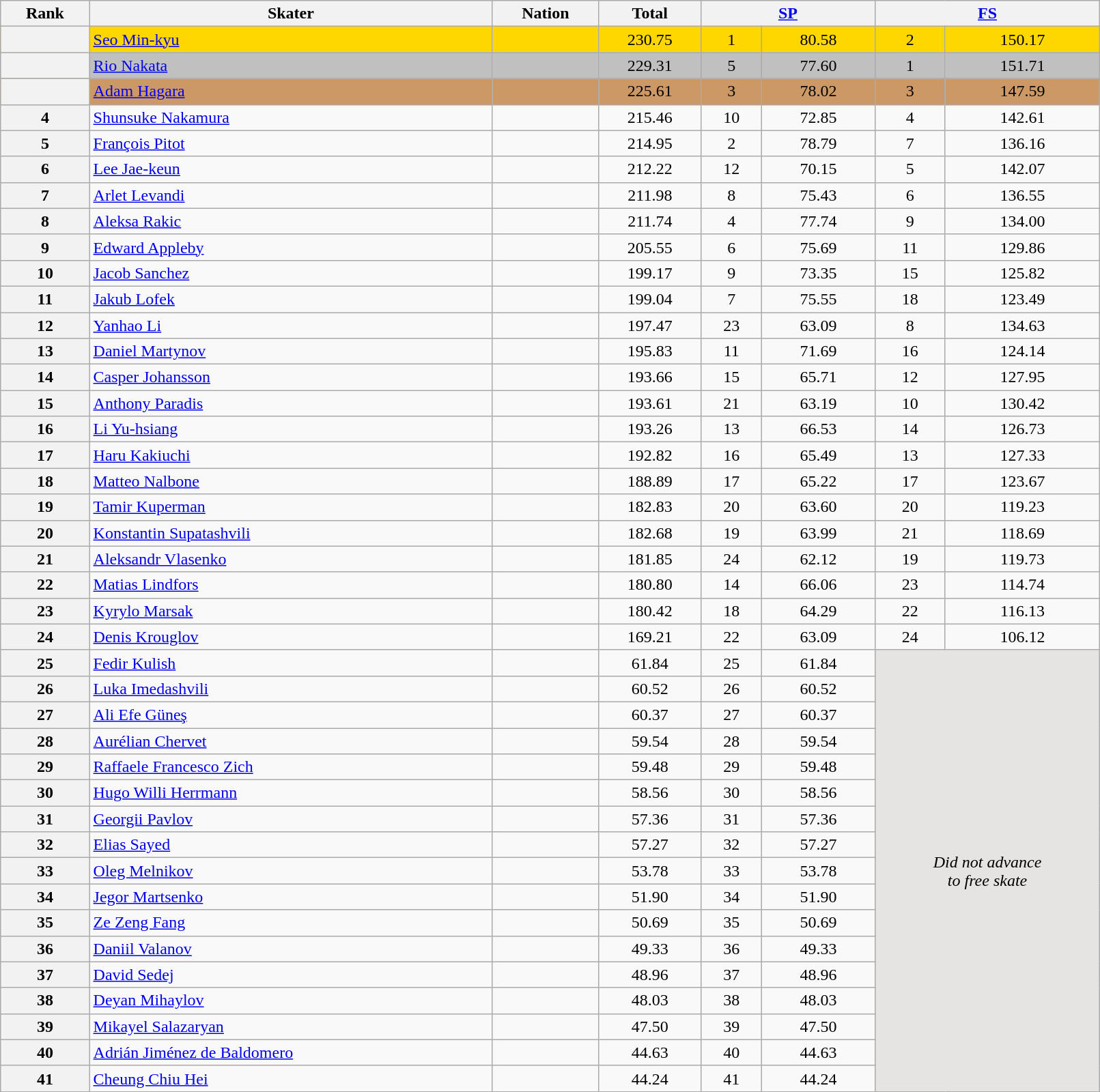<table class="wikitable sortable" style="text-align:center; width:85%">
<tr>
<th scope="col">Rank</th>
<th scope="col">Skater</th>
<th scope="col">Nation</th>
<th scope="col">Total</th>
<th colspan="2" width="80px"><a href='#'>SP</a></th>
<th colspan="2" width="80px"><a href='#'>FS</a></th>
</tr>
<tr bgcolor="gold">
<th scope="row"></th>
<td align="left"><a href='#'>Seo Min-kyu</a></td>
<td align="left"></td>
<td>230.75</td>
<td>1</td>
<td>80.58</td>
<td>2</td>
<td>150.17</td>
</tr>
<tr bgcolor="silver">
<th scope="row"></th>
<td align="left"><a href='#'>Rio Nakata</a></td>
<td align="left"></td>
<td>229.31</td>
<td>5</td>
<td>77.60</td>
<td>1</td>
<td>151.71</td>
</tr>
<tr bgcolor="#cc9966">
<th scope="row"></th>
<td align="left"><a href='#'>Adam Hagara</a></td>
<td align="left"></td>
<td>225.61</td>
<td>3</td>
<td>78.02</td>
<td>3</td>
<td>147.59</td>
</tr>
<tr>
<th scope="row">4</th>
<td align="left"><a href='#'>Shunsuke Nakamura</a></td>
<td align="left"></td>
<td>215.46</td>
<td>10</td>
<td>72.85</td>
<td>4</td>
<td>142.61</td>
</tr>
<tr>
<th scope="row">5</th>
<td align="left"><a href='#'>François Pitot</a></td>
<td align="left"></td>
<td>214.95</td>
<td>2</td>
<td>78.79</td>
<td>7</td>
<td>136.16</td>
</tr>
<tr>
<th scope="row">6</th>
<td align="left"><a href='#'>Lee Jae-keun</a></td>
<td align="left"></td>
<td>212.22</td>
<td>12</td>
<td>70.15</td>
<td>5</td>
<td>142.07</td>
</tr>
<tr>
<th scope="row">7</th>
<td align="left"><a href='#'>Arlet Levandi</a></td>
<td align="left"></td>
<td>211.98</td>
<td>8</td>
<td>75.43</td>
<td>6</td>
<td>136.55</td>
</tr>
<tr>
<th scope="row">8</th>
<td align="left"><a href='#'>Aleksa Rakic</a></td>
<td align="left"></td>
<td>211.74</td>
<td>4</td>
<td>77.74</td>
<td>9</td>
<td>134.00</td>
</tr>
<tr>
<th scope="row">9</th>
<td align="left"><a href='#'>Edward Appleby</a></td>
<td align="left"></td>
<td>205.55</td>
<td>6</td>
<td>75.69</td>
<td>11</td>
<td>129.86</td>
</tr>
<tr>
<th scope="row">10</th>
<td align="left"><a href='#'>Jacob Sanchez</a></td>
<td align="left"></td>
<td>199.17</td>
<td>9</td>
<td>73.35</td>
<td>15</td>
<td>125.82</td>
</tr>
<tr>
<th scope="row">11</th>
<td align="left"><a href='#'>Jakub Lofek</a></td>
<td align="left"></td>
<td>199.04</td>
<td>7</td>
<td>75.55</td>
<td>18</td>
<td>123.49</td>
</tr>
<tr>
<th scope="row">12</th>
<td align="left"><a href='#'>Yanhao Li</a></td>
<td align="left"></td>
<td>197.47</td>
<td>23</td>
<td>63.09</td>
<td>8</td>
<td>134.63</td>
</tr>
<tr>
<th scope="row">13</th>
<td align="left"><a href='#'>Daniel Martynov</a></td>
<td align="left"></td>
<td>195.83</td>
<td>11</td>
<td>71.69</td>
<td>16</td>
<td>124.14</td>
</tr>
<tr>
<th scope="row">14</th>
<td align="left"><a href='#'>Casper Johansson</a></td>
<td align="left"></td>
<td>193.66</td>
<td>15</td>
<td>65.71</td>
<td>12</td>
<td>127.95</td>
</tr>
<tr>
<th scope="row">15</th>
<td align="left"><a href='#'>Anthony Paradis</a></td>
<td align="left"></td>
<td>193.61</td>
<td>21</td>
<td>63.19</td>
<td>10</td>
<td>130.42</td>
</tr>
<tr>
<th scope="row">16</th>
<td align="left"><a href='#'>Li Yu-hsiang</a></td>
<td align="left"></td>
<td>193.26</td>
<td>13</td>
<td>66.53</td>
<td>14</td>
<td>126.73</td>
</tr>
<tr>
<th scope="row">17</th>
<td align="left"><a href='#'>Haru Kakiuchi</a></td>
<td align="left"></td>
<td>192.82</td>
<td>16</td>
<td>65.49</td>
<td>13</td>
<td>127.33</td>
</tr>
<tr>
<th scope="row">18</th>
<td align="left"><a href='#'>Matteo Nalbone</a></td>
<td align="left"></td>
<td>188.89</td>
<td>17</td>
<td>65.22</td>
<td>17</td>
<td>123.67</td>
</tr>
<tr>
<th scope="row">19</th>
<td align="left"><a href='#'>Tamir Kuperman</a></td>
<td align="left"></td>
<td>182.83</td>
<td>20</td>
<td>63.60</td>
<td>20</td>
<td>119.23</td>
</tr>
<tr>
<th scope="row">20</th>
<td align="left"><a href='#'>Konstantin Supatashvili</a></td>
<td align="left"></td>
<td>182.68</td>
<td>19</td>
<td>63.99</td>
<td>21</td>
<td>118.69</td>
</tr>
<tr>
<th scope="row">21</th>
<td align="left"><a href='#'>Aleksandr Vlasenko</a></td>
<td align="left"></td>
<td>181.85</td>
<td>24</td>
<td>62.12</td>
<td>19</td>
<td>119.73</td>
</tr>
<tr>
<th scope="row">22</th>
<td align="left"><a href='#'>Matias Lindfors</a></td>
<td align="left"></td>
<td>180.80</td>
<td>14</td>
<td>66.06</td>
<td>23</td>
<td>114.74</td>
</tr>
<tr>
<th scope="row">23</th>
<td align="left"><a href='#'>Kyrylo Marsak</a></td>
<td align="left"></td>
<td>180.42</td>
<td>18</td>
<td>64.29</td>
<td>22</td>
<td>116.13</td>
</tr>
<tr>
<th scope="row">24</th>
<td align="left"><a href='#'>Denis Krouglov</a></td>
<td align="left"></td>
<td>169.21</td>
<td>22</td>
<td>63.09</td>
<td>24</td>
<td>106.12</td>
</tr>
<tr>
<th scope="row">25</th>
<td align="left"><a href='#'>Fedir Kulish</a></td>
<td align="left"></td>
<td>61.84</td>
<td>25</td>
<td>61.84</td>
<td colspan="2" rowspan="17" bgcolor="e5e4e2"><em>Did not advance<br>to free skate</em></td>
</tr>
<tr>
<th scope="row">26</th>
<td align="left"><a href='#'>Luka Imedashvili</a></td>
<td align="left"></td>
<td>60.52</td>
<td>26</td>
<td>60.52</td>
</tr>
<tr>
<th scope="row">27</th>
<td align="left"><a href='#'>Ali Efe Güneş</a></td>
<td align="left"></td>
<td>60.37</td>
<td>27</td>
<td>60.37</td>
</tr>
<tr>
<th scope="row">28</th>
<td align="left"><a href='#'>Aurélian Chervet</a></td>
<td align="left"></td>
<td>59.54</td>
<td>28</td>
<td>59.54</td>
</tr>
<tr>
<th scope="row">29</th>
<td align="left"><a href='#'>Raffaele Francesco Zich</a></td>
<td align="left"></td>
<td>59.48</td>
<td>29</td>
<td>59.48</td>
</tr>
<tr>
<th scope="row">30</th>
<td align="left"><a href='#'>Hugo Willi Herrmann</a></td>
<td align="left"></td>
<td>58.56</td>
<td>30</td>
<td>58.56</td>
</tr>
<tr>
<th scope="row">31</th>
<td align="left"><a href='#'>Georgii Pavlov</a></td>
<td align="left"></td>
<td>57.36</td>
<td>31</td>
<td>57.36</td>
</tr>
<tr>
<th scope="row">32</th>
<td align="left"><a href='#'>Elias Sayed</a></td>
<td align="left"></td>
<td>57.27</td>
<td>32</td>
<td>57.27</td>
</tr>
<tr>
<th scope="row">33</th>
<td align="left"><a href='#'>Oleg Melnikov</a></td>
<td align="left"></td>
<td>53.78</td>
<td>33</td>
<td>53.78</td>
</tr>
<tr>
<th scope="row">34</th>
<td align="left"><a href='#'>Jegor Martsenko</a></td>
<td align="left"></td>
<td>51.90</td>
<td>34</td>
<td>51.90</td>
</tr>
<tr>
<th scope="row">35</th>
<td align="left"><a href='#'>Ze Zeng Fang</a></td>
<td align="left"></td>
<td>50.69</td>
<td>35</td>
<td>50.69</td>
</tr>
<tr>
<th scope="row">36</th>
<td align="left"><a href='#'>Daniil Valanov</a></td>
<td align="left"></td>
<td>49.33</td>
<td>36</td>
<td>49.33</td>
</tr>
<tr>
<th scope="row">37</th>
<td align="left"><a href='#'>David Sedej</a></td>
<td align="left"></td>
<td>48.96</td>
<td>37</td>
<td>48.96</td>
</tr>
<tr>
<th scope="row">38</th>
<td align="left"><a href='#'>Deyan Mihaylov</a></td>
<td align="left"></td>
<td>48.03</td>
<td>38</td>
<td>48.03</td>
</tr>
<tr>
<th scope="row">39</th>
<td align="left"><a href='#'>Mikayel Salazaryan</a></td>
<td align="left"></td>
<td>47.50</td>
<td>39</td>
<td>47.50</td>
</tr>
<tr>
<th scope="row">40</th>
<td align="left"><a href='#'>Adrián Jiménez de Baldomero</a></td>
<td align="left"></td>
<td>44.63</td>
<td>40</td>
<td>44.63</td>
</tr>
<tr>
<th scope="row">41</th>
<td align="left"><a href='#'>Cheung Chiu Hei</a></td>
<td align="left"></td>
<td>44.24</td>
<td>41</td>
<td>44.24</td>
</tr>
</table>
